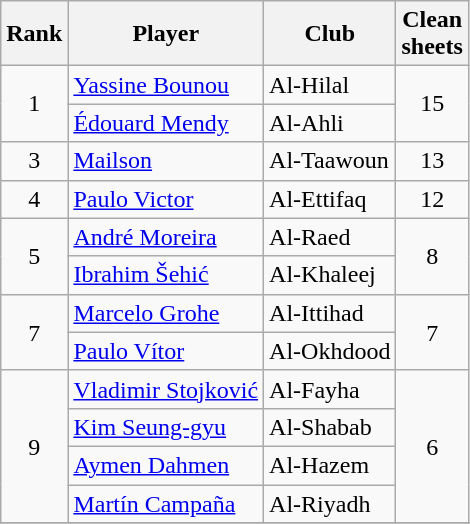<table class="wikitable" style="text-align:center">
<tr>
<th>Rank</th>
<th>Player</th>
<th>Club</th>
<th>Clean<br>sheets</th>
</tr>
<tr>
<td rowspan=2>1</td>
<td align="left"> <a href='#'>Yassine Bounou</a></td>
<td align="left">Al-Hilal</td>
<td rowspan=2>15</td>
</tr>
<tr>
<td align="left"> <a href='#'>Édouard Mendy</a></td>
<td align="left">Al-Ahli</td>
</tr>
<tr>
<td>3</td>
<td align="left"> <a href='#'>Mailson</a></td>
<td align="left">Al-Taawoun</td>
<td>13</td>
</tr>
<tr>
<td>4</td>
<td align="left"> <a href='#'>Paulo Victor</a></td>
<td align="left">Al-Ettifaq</td>
<td>12</td>
</tr>
<tr>
<td rowspan=2>5</td>
<td align="left"> <a href='#'>André Moreira</a></td>
<td align="left">Al-Raed</td>
<td rowspan=2>8</td>
</tr>
<tr>
<td align="left"> <a href='#'>Ibrahim Šehić</a></td>
<td align="left">Al-Khaleej</td>
</tr>
<tr>
<td rowspan=2>7</td>
<td align="left"> <a href='#'>Marcelo Grohe</a></td>
<td align="left">Al-Ittihad</td>
<td rowspan=2>7</td>
</tr>
<tr>
<td align="left"> <a href='#'>Paulo Vítor</a></td>
<td align="left">Al-Okhdood</td>
</tr>
<tr>
<td rowspan=4>9</td>
<td align="left"> <a href='#'>Vladimir Stojković</a></td>
<td align="left">Al-Fayha</td>
<td rowspan=4>6</td>
</tr>
<tr>
<td align="left"> <a href='#'>Kim Seung-gyu</a></td>
<td align="left">Al-Shabab</td>
</tr>
<tr>
<td align="left"> <a href='#'>Aymen Dahmen</a></td>
<td align="left">Al-Hazem</td>
</tr>
<tr>
<td align="left"> <a href='#'>Martín Campaña</a></td>
<td align="left">Al-Riyadh</td>
</tr>
<tr>
</tr>
<tr>
</tr>
</table>
